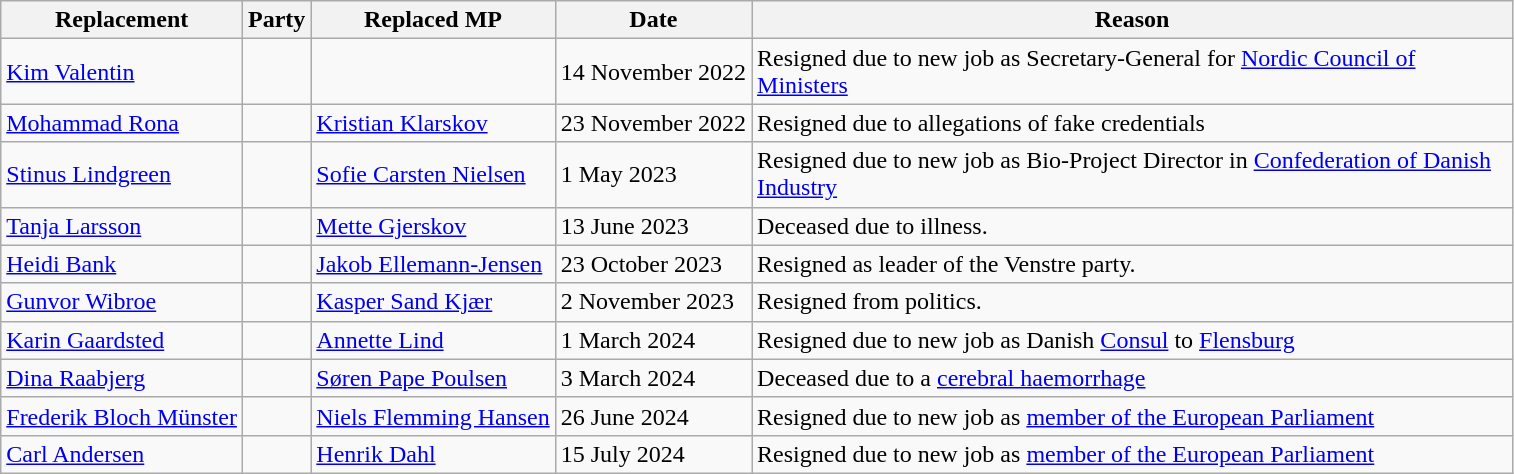<table class="wikitable sortable">
<tr>
<th>Replacement</th>
<th>Party</th>
<th>Replaced MP</th>
<th>Date</th>
<th width="500px" class="unsortable">Reason</th>
</tr>
<tr>
<td><a href='#'>Kim Valentin</a></td>
<td data-sort-value="V" style="text-align: left;"></td>
<td></td>
<td>14 November 2022</td>
<td>Resigned due to new job as Secretary-General for <a href='#'>Nordic Council of Ministers</a></td>
</tr>
<tr>
<td><a href='#'>Mohammad Rona</a></td>
<td data-sort-value="M" style="text-align: left;"></td>
<td><a href='#'>Kristian Klarskov</a></td>
<td>23 November 2022</td>
<td>Resigned due to allegations of fake credentials</td>
</tr>
<tr>
<td><a href='#'>Stinus Lindgreen</a></td>
<td data-sort-value="B" style="text-align: left;"></td>
<td><a href='#'>Sofie Carsten Nielsen</a></td>
<td>1 May 2023</td>
<td>Resigned due to new job as Bio-Project Director in <a href='#'>Confederation of Danish Industry</a></td>
</tr>
<tr>
<td><a href='#'>Tanja Larsson</a></td>
<td></td>
<td><a href='#'>Mette Gjerskov</a></td>
<td>13 June 2023</td>
<td>Deceased due to illness.</td>
</tr>
<tr>
<td><a href='#'>Heidi Bank</a></td>
<td></td>
<td><a href='#'>Jakob Ellemann-Jensen</a></td>
<td>23 October 2023</td>
<td>Resigned as leader of the Venstre party.</td>
</tr>
<tr>
<td><a href='#'>Gunvor Wibroe</a></td>
<td></td>
<td><a href='#'>Kasper Sand Kjær</a></td>
<td>2 November 2023</td>
<td>Resigned from politics.</td>
</tr>
<tr>
<td><a href='#'>Karin Gaardsted</a></td>
<td></td>
<td><a href='#'>Annette Lind</a></td>
<td>1 March 2024</td>
<td>Resigned due to new job as Danish <a href='#'>Consul</a> to <a href='#'>Flensburg</a></td>
</tr>
<tr>
<td><a href='#'>Dina Raabjerg</a></td>
<td></td>
<td><a href='#'>Søren Pape Poulsen</a></td>
<td>3 March 2024</td>
<td>Deceased due to a <a href='#'>cerebral haemorrhage</a></td>
</tr>
<tr>
<td><a href='#'>Frederik Bloch Münster</a></td>
<td></td>
<td><a href='#'>Niels Flemming Hansen</a></td>
<td>26 June 2024</td>
<td>Resigned due to new job as <a href='#'>member of the European Parliament</a></td>
</tr>
<tr>
<td><a href='#'>Carl Andersen</a></td>
<td></td>
<td><a href='#'>Henrik Dahl</a></td>
<td>15 July 2024</td>
<td>Resigned due to new job as <a href='#'>member of the European Parliament</a></td>
</tr>
</table>
